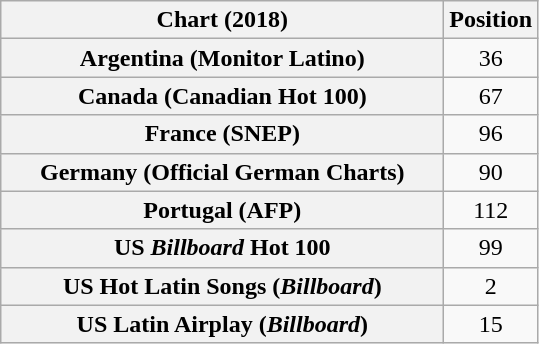<table class="wikitable plainrowheaders sortable" style="text-align:center">
<tr>
<th scope="col" style="width:18em">Chart (2018)</th>
<th scope="col">Position</th>
</tr>
<tr>
<th scope="row">Argentina (Monitor Latino)</th>
<td>36</td>
</tr>
<tr>
<th scope="row">Canada (Canadian Hot 100)</th>
<td>67</td>
</tr>
<tr>
<th scope="row">France (SNEP)</th>
<td>96</td>
</tr>
<tr>
<th scope="row">Germany (Official German Charts)</th>
<td>90</td>
</tr>
<tr>
<th scope="row">Portugal (AFP)</th>
<td>112</td>
</tr>
<tr>
<th scope="row">US <em>Billboard</em> Hot 100</th>
<td>99</td>
</tr>
<tr>
<th scope="row">US Hot Latin Songs (<em>Billboard</em>)</th>
<td>2</td>
</tr>
<tr>
<th scope="row">US Latin Airplay (<em>Billboard</em>)</th>
<td>15</td>
</tr>
</table>
